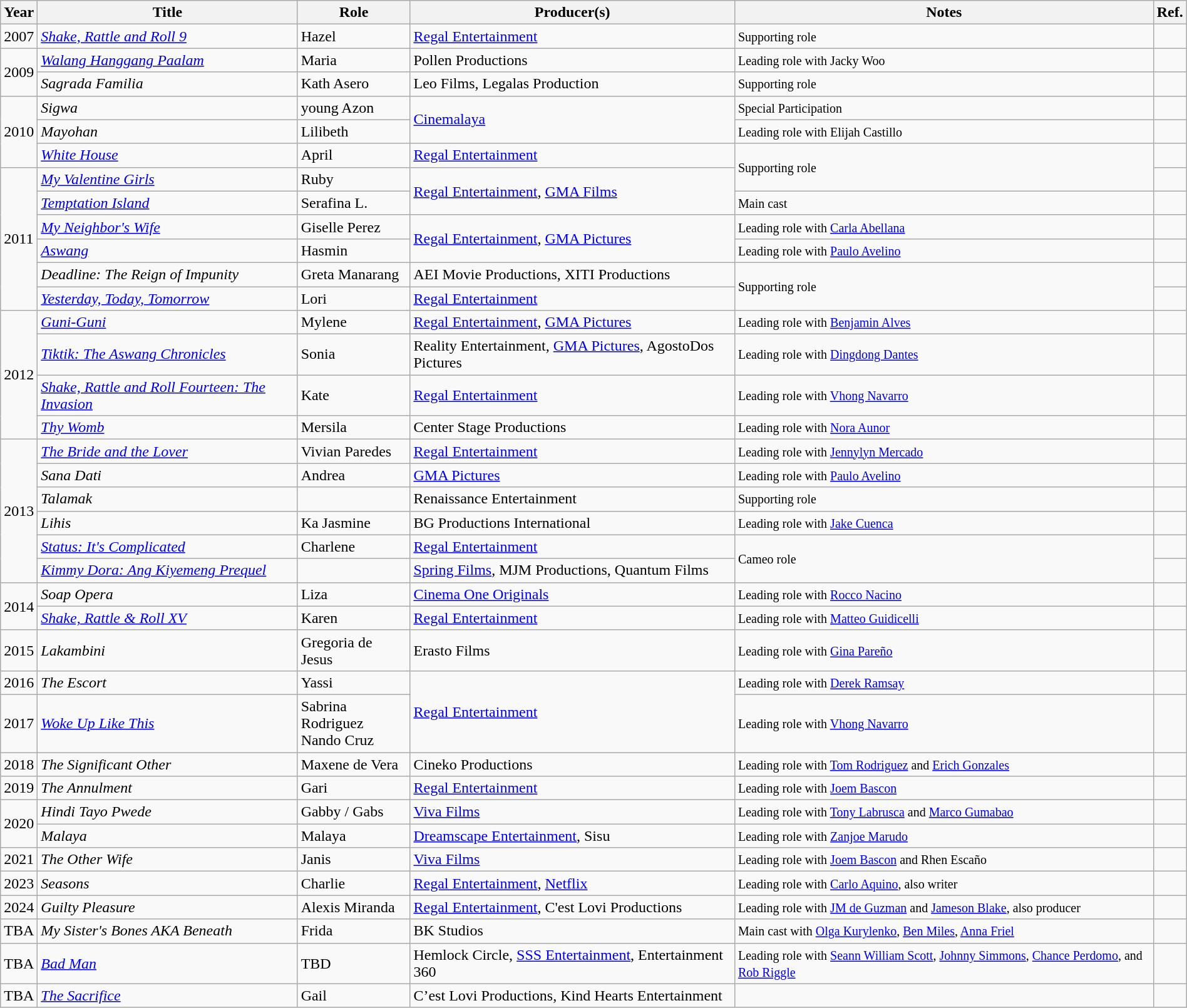<table class="wikitable sortable" style="width:100%">
<tr>
<th>Year</th>
<th>Title</th>
<th>Role</th>
<th>Producer(s)</th>
<th>Notes</th>
<th>Ref.</th>
</tr>
<tr>
<td>2007</td>
<td><em><a href='#'>Shake, Rattle and Roll 9</a></em></td>
<td>Hazel</td>
<td><a href='#'>Regal Entertainment</a></td>
<td><small>Supporting role</small></td>
<td></td>
</tr>
<tr>
<td rowspan="2">2009</td>
<td><em><a href='#'>Walang Hanggang Paalam</a></em></td>
<td>Maria</td>
<td>Pollen Productions</td>
<td><small>Leading role with Jacky Woo</small></td>
<td></td>
</tr>
<tr>
<td><em>Sagrada Familia</em></td>
<td>Kath Asero</td>
<td>Leo Films, Legalas Production</td>
<td><small>Supporting role</small></td>
<td></td>
</tr>
<tr>
<td rowspan="3">2010</td>
<td><em>Sigwa</em></td>
<td>young Azon</td>
<td rowspan="2"><a href='#'>Cinemalaya</a></td>
<td><small>Special Participation</small></td>
<td></td>
</tr>
<tr>
<td><em>Mayohan</em></td>
<td>Lilibeth</td>
<td><small>Leading role with Elijah Castillo</small></td>
<td></td>
</tr>
<tr>
<td><em><a href='#'>White House</a></em></td>
<td>April</td>
<td><a href='#'>Regal Entertainment</a></td>
<td rowspan="2"><small>Supporting role</small></td>
<td></td>
</tr>
<tr>
<td rowspan="6">2011</td>
<td><em><a href='#'>My Valentine Girls</a></em></td>
<td>Ruby</td>
<td rowspan="2"><a href='#'>Regal Entertainment</a>, <a href='#'>GMA Films</a></td>
<td></td>
</tr>
<tr>
<td><em><a href='#'>Temptation Island</a></em></td>
<td>Serafina L.</td>
<td><small>Main cast</small></td>
<td></td>
</tr>
<tr>
<td><em><a href='#'>My Neighbor's Wife</a></em></td>
<td>Giselle Perez</td>
<td rowspan="2"><a href='#'>Regal Entertainment</a>, <a href='#'>GMA Pictures</a></td>
<td><small>Leading role with <a href='#'>Carla Abellana</a></small></td>
</tr>
<tr>
<td><em><a href='#'>Aswang</a></em></td>
<td>Hasmin</td>
<td><small>Leading role with <a href='#'>Paulo Avelino</a></small></td>
<td></td>
</tr>
<tr>
<td><em>Deadline: The Reign of Impunity</em></td>
<td>Greta Manarang</td>
<td>AEI Movie Productions, XITI Productions</td>
<td rowspan="2"><small>Supporting role</small></td>
<td></td>
</tr>
<tr>
<td><em><a href='#'>Yesterday, Today, Tomorrow</a></em></td>
<td>Lori</td>
<td><a href='#'>Regal Entertainment</a></td>
<td></td>
</tr>
<tr>
<td rowspan="4">2012</td>
<td><em><a href='#'>Guni-Guni</a></em></td>
<td>Mylene</td>
<td><a href='#'>Regal Entertainment</a>, <a href='#'>GMA Pictures</a></td>
<td><small>Leading role with <a href='#'>Benjamin Alves</a></small></td>
<td></td>
</tr>
<tr>
<td><em><a href='#'>Tiktik: The Aswang Chronicles</a></em></td>
<td>Sonia</td>
<td>Reality Entertainment, <a href='#'>GMA Pictures</a>, AgostoDos Pictures</td>
<td><small>Leading role with <a href='#'>Dingdong Dantes</a></small></td>
<td></td>
</tr>
<tr>
<td><em><a href='#'>Shake, Rattle and Roll Fourteen: The Invasion</a></em></td>
<td>Kate</td>
<td><a href='#'>Regal Entertainment</a></td>
<td><small>Leading role with <a href='#'>Vhong Navarro</a></small></td>
<td></td>
</tr>
<tr>
<td><em><a href='#'>Thy Womb</a></em></td>
<td>Mersila</td>
<td>Center Stage Productions</td>
<td><small>Leading role with <a href='#'>Nora Aunor</a></small></td>
<td></td>
</tr>
<tr>
<td rowspan="6">2013</td>
<td><em><a href='#'>The Bride and the Lover</a></em></td>
<td>Vivian Paredes</td>
<td><a href='#'>Regal Entertainment</a></td>
<td><small>Leading role with <a href='#'>Jennylyn Mercado</a></small></td>
<td></td>
</tr>
<tr>
<td><em>Sana Dati</em></td>
<td>Andrea</td>
<td><a href='#'>GMA Pictures</a></td>
<td><small>Leading role with <a href='#'>Paulo Avelino</a></small></td>
<td></td>
</tr>
<tr>
<td><em>Talamak</em></td>
<td></td>
<td>Renaissance Entertainment</td>
<td><small>Supporting role</small></td>
<td></td>
</tr>
<tr>
<td><em>Lihis</em></td>
<td>Ka Jasmine</td>
<td>BG Productions International</td>
<td><small>Leading role with <a href='#'>Jake Cuenca</a></small></td>
<td></td>
</tr>
<tr>
<td><em><a href='#'>Status: It's Complicated</a></em></td>
<td>Charlene</td>
<td><a href='#'>Regal Entertainment</a></td>
<td rowspan="2"><small>Cameo role</small></td>
<td></td>
</tr>
<tr>
<td><em><a href='#'>Kimmy Dora: Ang Kiyemeng Prequel</a></em></td>
<td></td>
<td><a href='#'>Spring Films</a>, MJM Productions, Quantum Films</td>
<td></td>
</tr>
<tr>
<td rowspan="2">2014</td>
<td><em>Soap Opera</em></td>
<td>Liza</td>
<td><a href='#'>Cinema One Originals</a></td>
<td><small>Leading role with <a href='#'>Rocco Nacino</a></small></td>
<td></td>
</tr>
<tr>
<td><em><a href='#'>Shake, Rattle & Roll XV</a></em></td>
<td>Karen</td>
<td><a href='#'>Regal Entertainment</a></td>
<td><small>Leading role with <a href='#'>Matteo Guidicelli</a></small></td>
<td></td>
</tr>
<tr>
<td>2015</td>
<td><em>Lakambini</em></td>
<td>Gregoria de Jesus</td>
<td>Erasto Films</td>
<td><small>Leading role with <a href='#'>Gina Pareño</a></small></td>
<td></td>
</tr>
<tr>
<td>2016</td>
<td><em>The Escort</em></td>
<td>Yassi</td>
<td rowspan="2"><a href='#'>Regal Entertainment</a></td>
<td><small>Leading role with <a href='#'>Derek Ramsay</a></small></td>
<td></td>
</tr>
<tr>
<td>2017</td>
<td><em><a href='#'>Woke Up Like This</a></em></td>
<td>Sabrina Rodriguez <br> Nando Cruz</td>
<td><small>Leading role with <a href='#'>Vhong Navarro</a></small></td>
<td></td>
</tr>
<tr>
<td>2018</td>
<td><em>The Significant Other</em></td>
<td>Maxene de Vera</td>
<td>Cineko Productions</td>
<td><small>Leading role with <a href='#'>Tom Rodriguez</a> and <a href='#'>Erich Gonzales</a></small></td>
<td></td>
</tr>
<tr>
<td>2019</td>
<td><em>The Annulment</em></td>
<td>Gari</td>
<td><a href='#'>Regal Entertainment</a></td>
<td><small>Leading role with <a href='#'>Joem Bascon</a></small></td>
<td></td>
</tr>
<tr>
<td rowspan="2">2020</td>
<td><em>Hindi Tayo Pwede</em></td>
<td>Gabby / Gabs</td>
<td><a href='#'>Viva Films</a></td>
<td><small>Leading role with <a href='#'>Tony Labrusca</a> and <a href='#'>Marco Gumabao</a></small></td>
<td></td>
</tr>
<tr>
<td><em>Malaya</em></td>
<td>Malaya</td>
<td><a href='#'>Dreamscape Entertainment</a>, Sisu</td>
<td><small>Leading role with <a href='#'>Zanjoe Marudo</a></small></td>
<td></td>
</tr>
<tr>
<td>2021</td>
<td><em>The Other Wife</em></td>
<td>Janis</td>
<td><a href='#'>Viva Films</a></td>
<td><small>Leading role with <a href='#'>Joem Bascon</a> and Rhen Escaño</small></td>
<td></td>
</tr>
<tr>
<td>2023</td>
<td><em>Seasons</em></td>
<td>Charlie</td>
<td><a href='#'>Regal Entertainment</a>, <a href='#'>Netflix</a></td>
<td><small>Leading role with <a href='#'>Carlo Aquino</a>, also writer</small></td>
<td></td>
</tr>
<tr>
<td>2024</td>
<td><em>Guilty Pleasure</em></td>
<td>Alexis Miranda</td>
<td><a href='#'>Regal Entertainment</a>, C'est Lovi Productions</td>
<td><small>Leading role with <a href='#'>JM de Guzman</a> and <a href='#'>Jameson Blake</a>, also producer</small></td>
<td></td>
</tr>
<tr>
<td>TBA</td>
<td><em>My Sister's Bones AKA Beneath</em></td>
<td>Frida</td>
<td>BK Studios</td>
<td><small>Main cast with <a href='#'>Olga Kurylenko</a>, <a href='#'>Ben Miles</a>, <a href='#'>Anna Friel</a></small></td>
<td></td>
</tr>
<tr>
<td>TBA</td>
<td><em><a href='#'>Bad Man</a></em></td>
<td>TBD</td>
<td>Hemlock Circle, <a href='#'>SSS Entertainment</a>, Entertainment 360</td>
<td><small>Leading role with <a href='#'>Seann William Scott</a>, <a href='#'>Johnny Simmons</a>, <a href='#'>Chance Perdomo</a>, and <a href='#'>Rob Riggle</a></small></td>
<td></td>
</tr>
<tr>
<td>TBA</td>
<td><em><a href='#'>The Sacrifice</a></em></td>
<td>Gail</td>
<td>C’est Lovi Productions, Kind Hearts Entertainment</td>
<td></td>
<td></td>
</tr>
</table>
